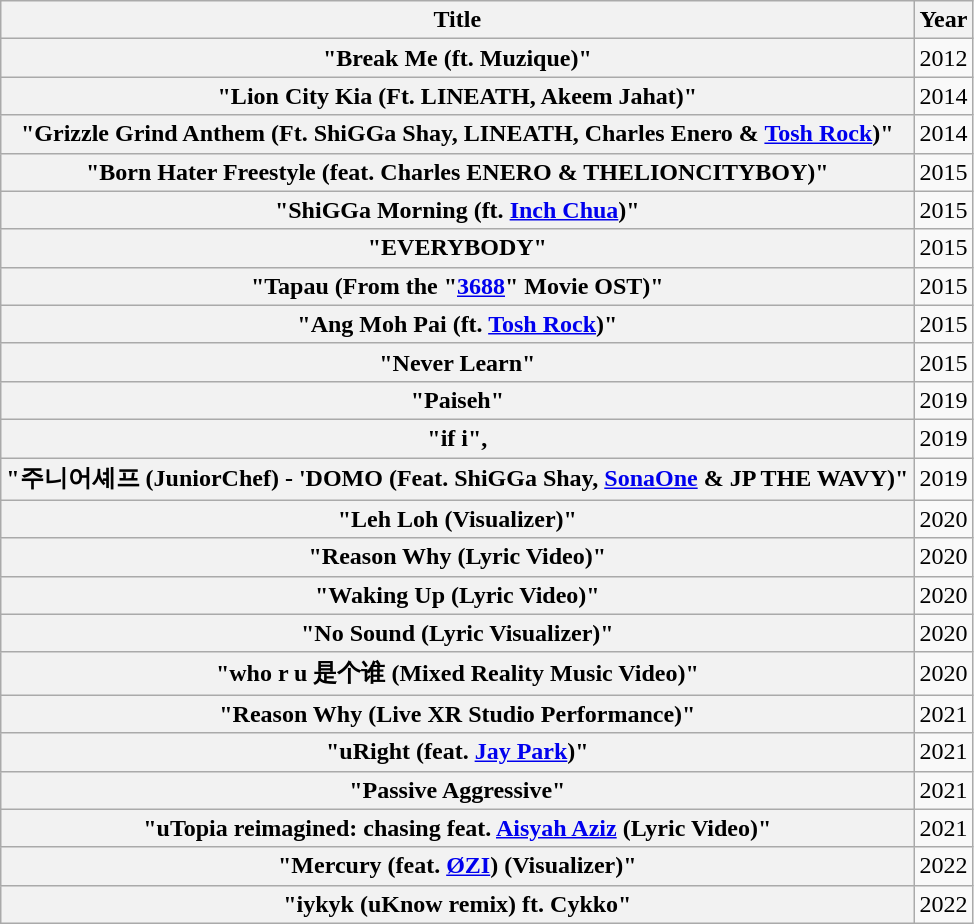<table class="wikitable plainrowheaders">
<tr>
<th>Title</th>
<th>Year</th>
</tr>
<tr>
<th scope="row">"Break Me (ft. Muzique)"</th>
<td>2012</td>
</tr>
<tr>
<th scope="row">"Lion City Kia (Ft. LINEATH, Akeem Jahat)"</th>
<td>2014</td>
</tr>
<tr>
<th scope="row">"Grizzle Grind Anthem (Ft. ShiGGa Shay, LINEATH, Charles Enero & <a href='#'>Tosh Rock</a>)"</th>
<td>2014</td>
</tr>
<tr>
<th scope="row">"Born Hater Freestyle (feat. Charles ENERO & THELIONCITYBOY)"</th>
<td>2015</td>
</tr>
<tr>
<th scope="row">"ShiGGa Morning (ft. <a href='#'>Inch Chua</a>)"</th>
<td>2015</td>
</tr>
<tr>
<th scope="row">"EVERYBODY"</th>
<td>2015</td>
</tr>
<tr>
<th scope="row">"Tapau (From the "<a href='#'>3688</a>" Movie OST)"</th>
<td>2015</td>
</tr>
<tr>
<th scope="row">"Ang Moh Pai (ft. <a href='#'>Tosh Rock</a>)"</th>
<td>2015</td>
</tr>
<tr>
<th scope="row">"Never Learn"</th>
<td>2015</td>
</tr>
<tr>
<th scope="row">"Paiseh"</th>
<td>2019</td>
</tr>
<tr>
<th scope="row">"if i",</th>
<td>2019</td>
</tr>
<tr>
<th scope="row">"주니어셰프 (JuniorChef) - 'DOMO (Feat. ShiGGa Shay, <a href='#'>SonaOne</a> & JP THE WAVY)"</th>
<td>2019</td>
</tr>
<tr>
<th scope="row">"Leh Loh (Visualizer)"</th>
<td>2020</td>
</tr>
<tr>
<th scope="row">"Reason Why (Lyric Video)"</th>
<td>2020</td>
</tr>
<tr>
<th scope="row">"Waking Up (Lyric Video)"</th>
<td>2020</td>
</tr>
<tr>
<th scope="row">"No Sound (Lyric Visualizer)"</th>
<td>2020</td>
</tr>
<tr>
<th scope="row">"who r u 是个谁 (Mixed Reality Music Video)"</th>
<td>2020</td>
</tr>
<tr>
<th scope="row">"Reason Why (Live XR Studio Performance)"</th>
<td>2021</td>
</tr>
<tr>
<th scope="row">"uRight (feat. <a href='#'>Jay Park</a>)"</th>
<td>2021</td>
</tr>
<tr>
<th scope="row">"Passive Aggressive"</th>
<td>2021</td>
</tr>
<tr>
<th scope="row">"uTopia reimagined: chasing feat. <a href='#'>Aisyah Aziz</a> (Lyric Video)"</th>
<td>2021</td>
</tr>
<tr>
<th scope="row">"Mercury (feat. <a href='#'>ØZI</a>) (Visualizer)"</th>
<td>2022</td>
</tr>
<tr>
<th scope="row">"iykyk (uKnow remix) ft. Cykko"</th>
<td>2022</td>
</tr>
</table>
